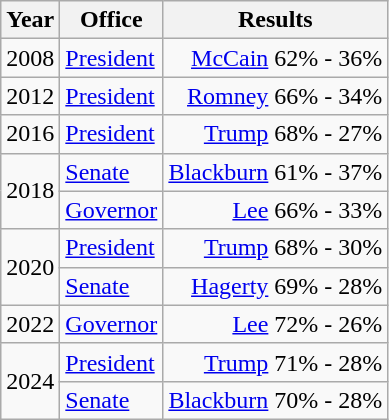<table class=wikitable>
<tr>
<th>Year</th>
<th>Office</th>
<th>Results</th>
</tr>
<tr>
<td>2008</td>
<td><a href='#'>President</a></td>
<td align="right" ><a href='#'>McCain</a> 62% - 36%</td>
</tr>
<tr>
<td>2012</td>
<td><a href='#'>President</a></td>
<td align="right" ><a href='#'>Romney</a> 66% - 34%</td>
</tr>
<tr>
<td>2016</td>
<td><a href='#'>President</a></td>
<td align="right" ><a href='#'>Trump</a> 68% - 27%</td>
</tr>
<tr>
<td rowspan=2>2018</td>
<td><a href='#'>Senate</a></td>
<td align="right" ><a href='#'>Blackburn</a> 61% - 37%</td>
</tr>
<tr>
<td><a href='#'>Governor</a></td>
<td align="right" ><a href='#'>Lee</a> 66% - 33%</td>
</tr>
<tr>
<td rowspan=2>2020</td>
<td><a href='#'>President</a></td>
<td align="right" ><a href='#'>Trump</a> 68% - 30%</td>
</tr>
<tr>
<td><a href='#'>Senate</a></td>
<td align="right" ><a href='#'>Hagerty</a> 69% - 28%</td>
</tr>
<tr>
<td>2022</td>
<td><a href='#'>Governor</a></td>
<td align="right" ><a href='#'>Lee</a> 72% - 26%</td>
</tr>
<tr>
<td rowspan=2>2024</td>
<td><a href='#'>President</a></td>
<td align="right" ><a href='#'>Trump</a> 71% - 28%</td>
</tr>
<tr>
<td><a href='#'>Senate</a></td>
<td align="right" ><a href='#'>Blackburn</a> 70% - 28%</td>
</tr>
</table>
